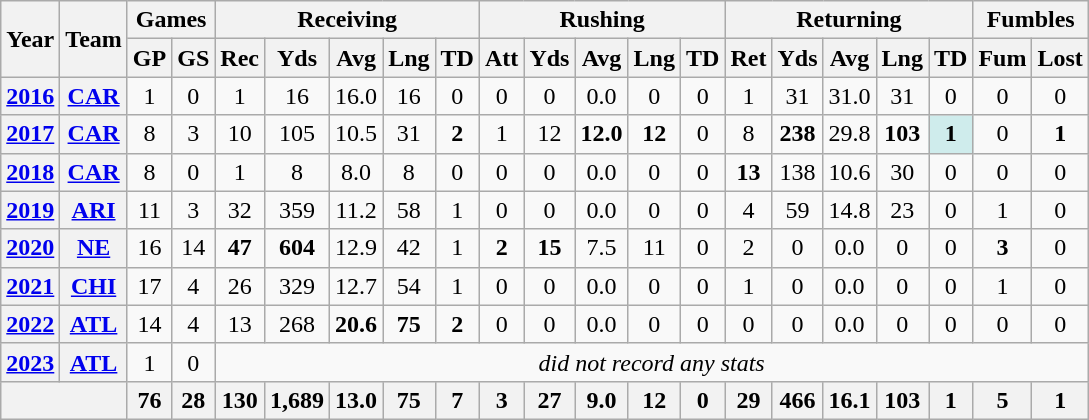<table class="wikitable" style="text-align: center;">
<tr>
<th rowspan="2">Year</th>
<th rowspan="2">Team</th>
<th colspan="2">Games</th>
<th colspan="5">Receiving</th>
<th colspan="5">Rushing</th>
<th colspan="5">Returning</th>
<th colspan="2">Fumbles</th>
</tr>
<tr>
<th>GP</th>
<th>GS</th>
<th>Rec</th>
<th>Yds</th>
<th>Avg</th>
<th>Lng</th>
<th>TD</th>
<th>Att</th>
<th>Yds</th>
<th>Avg</th>
<th>Lng</th>
<th>TD</th>
<th>Ret</th>
<th>Yds</th>
<th>Avg</th>
<th>Lng</th>
<th>TD</th>
<th>Fum</th>
<th>Lost</th>
</tr>
<tr>
<th><a href='#'>2016</a></th>
<th><a href='#'>CAR</a></th>
<td>1</td>
<td>0</td>
<td>1</td>
<td>16</td>
<td>16.0</td>
<td>16</td>
<td>0</td>
<td>0</td>
<td>0</td>
<td>0.0</td>
<td>0</td>
<td>0</td>
<td>1</td>
<td>31</td>
<td>31.0</td>
<td>31</td>
<td>0</td>
<td>0</td>
<td>0</td>
</tr>
<tr>
<th><a href='#'>2017</a></th>
<th><a href='#'>CAR</a></th>
<td>8</td>
<td>3</td>
<td>10</td>
<td>105</td>
<td>10.5</td>
<td>31</td>
<td><strong>2</strong></td>
<td>1</td>
<td>12</td>
<td><strong>12.0</strong></td>
<td><strong>12</strong></td>
<td>0</td>
<td>8</td>
<td><strong>238</strong></td>
<td>29.8</td>
<td><strong>103</strong></td>
<td style="background:#cfecec;"><strong>1</strong></td>
<td>0</td>
<td><strong>1</strong></td>
</tr>
<tr>
<th><a href='#'>2018</a></th>
<th><a href='#'>CAR</a></th>
<td>8</td>
<td>0</td>
<td>1</td>
<td>8</td>
<td>8.0</td>
<td>8</td>
<td>0</td>
<td>0</td>
<td>0</td>
<td>0.0</td>
<td>0</td>
<td>0</td>
<td><strong>13</strong></td>
<td>138</td>
<td>10.6</td>
<td>30</td>
<td>0</td>
<td>0</td>
<td>0</td>
</tr>
<tr>
<th><a href='#'>2019</a></th>
<th><a href='#'>ARI</a></th>
<td>11</td>
<td>3</td>
<td>32</td>
<td>359</td>
<td>11.2</td>
<td>58</td>
<td>1</td>
<td>0</td>
<td>0</td>
<td>0.0</td>
<td>0</td>
<td>0</td>
<td>4</td>
<td>59</td>
<td>14.8</td>
<td>23</td>
<td>0</td>
<td>1</td>
<td>0</td>
</tr>
<tr>
<th><a href='#'>2020</a></th>
<th><a href='#'>NE</a></th>
<td>16</td>
<td>14</td>
<td><strong>47</strong></td>
<td><strong>604</strong></td>
<td>12.9</td>
<td>42</td>
<td>1</td>
<td><strong>2</strong></td>
<td><strong>15</strong></td>
<td>7.5</td>
<td>11</td>
<td>0</td>
<td>2</td>
<td>0</td>
<td>0.0</td>
<td>0</td>
<td>0</td>
<td><strong>3</strong></td>
<td>0</td>
</tr>
<tr>
<th><a href='#'>2021</a></th>
<th><a href='#'>CHI</a></th>
<td>17</td>
<td>4</td>
<td>26</td>
<td>329</td>
<td>12.7</td>
<td>54</td>
<td>1</td>
<td>0</td>
<td>0</td>
<td>0.0</td>
<td>0</td>
<td>0</td>
<td>1</td>
<td>0</td>
<td>0.0</td>
<td>0</td>
<td>0</td>
<td>1</td>
<td>0</td>
</tr>
<tr>
<th><a href='#'>2022</a></th>
<th><a href='#'>ATL</a></th>
<td>14</td>
<td>4</td>
<td>13</td>
<td>268</td>
<td><strong>20.6</strong></td>
<td><strong>75</strong></td>
<td><strong>2</strong></td>
<td>0</td>
<td>0</td>
<td>0.0</td>
<td>0</td>
<td>0</td>
<td>0</td>
<td>0</td>
<td>0.0</td>
<td>0</td>
<td>0</td>
<td>0</td>
<td>0</td>
</tr>
<tr>
<th><a href='#'>2023</a></th>
<th><a href='#'>ATL</a></th>
<td>1</td>
<td>0</td>
<td colspan="17"><em>did not record any stats</em></td>
</tr>
<tr>
<th colspan="2"></th>
<th>76</th>
<th>28</th>
<th>130</th>
<th>1,689</th>
<th>13.0</th>
<th>75</th>
<th>7</th>
<th>3</th>
<th>27</th>
<th>9.0</th>
<th>12</th>
<th>0</th>
<th>29</th>
<th>466</th>
<th>16.1</th>
<th>103</th>
<th>1</th>
<th>5</th>
<th>1</th>
</tr>
</table>
